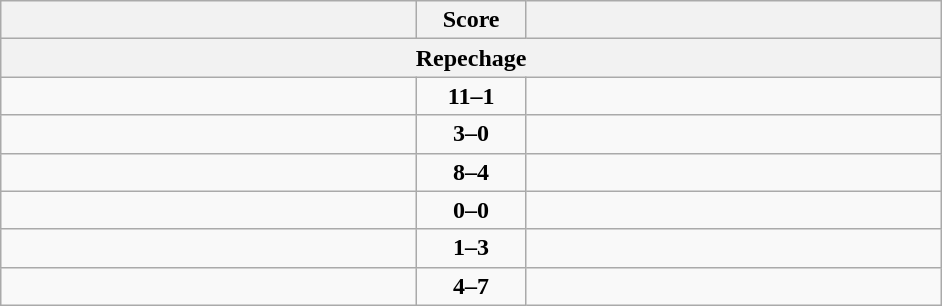<table class="wikitable" style="text-align: left;">
<tr>
<th align="right" width="270"></th>
<th width="65">Score</th>
<th align="left" width="270"></th>
</tr>
<tr>
<th colspan="3">Repechage</th>
</tr>
<tr>
<td><strong></strong></td>
<td align=center><strong>11–1</strong></td>
<td></td>
</tr>
<tr>
<td><strong></strong></td>
<td align=center><strong>3–0</strong></td>
<td></td>
</tr>
<tr>
<td><strong></strong></td>
<td align=center><strong>8–4</strong></td>
<td></td>
</tr>
<tr>
<td><strong></strong></td>
<td align=center><strong>0–0</strong></td>
<td></td>
</tr>
<tr>
<td></td>
<td align=center><strong>1–3</strong></td>
<td><strong></strong></td>
</tr>
<tr>
<td></td>
<td align=center><strong>4–7</strong></td>
<td><strong></strong></td>
</tr>
</table>
